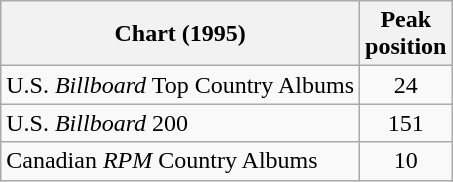<table class="wikitable">
<tr>
<th>Chart (1995)</th>
<th>Peak<br>position</th>
</tr>
<tr>
<td>U.S. <em>Billboard</em> Top Country Albums</td>
<td align="center">24</td>
</tr>
<tr>
<td>U.S. <em>Billboard</em> 200</td>
<td align="center">151</td>
</tr>
<tr>
<td>Canadian <em>RPM</em> Country Albums</td>
<td align="center">10</td>
</tr>
</table>
